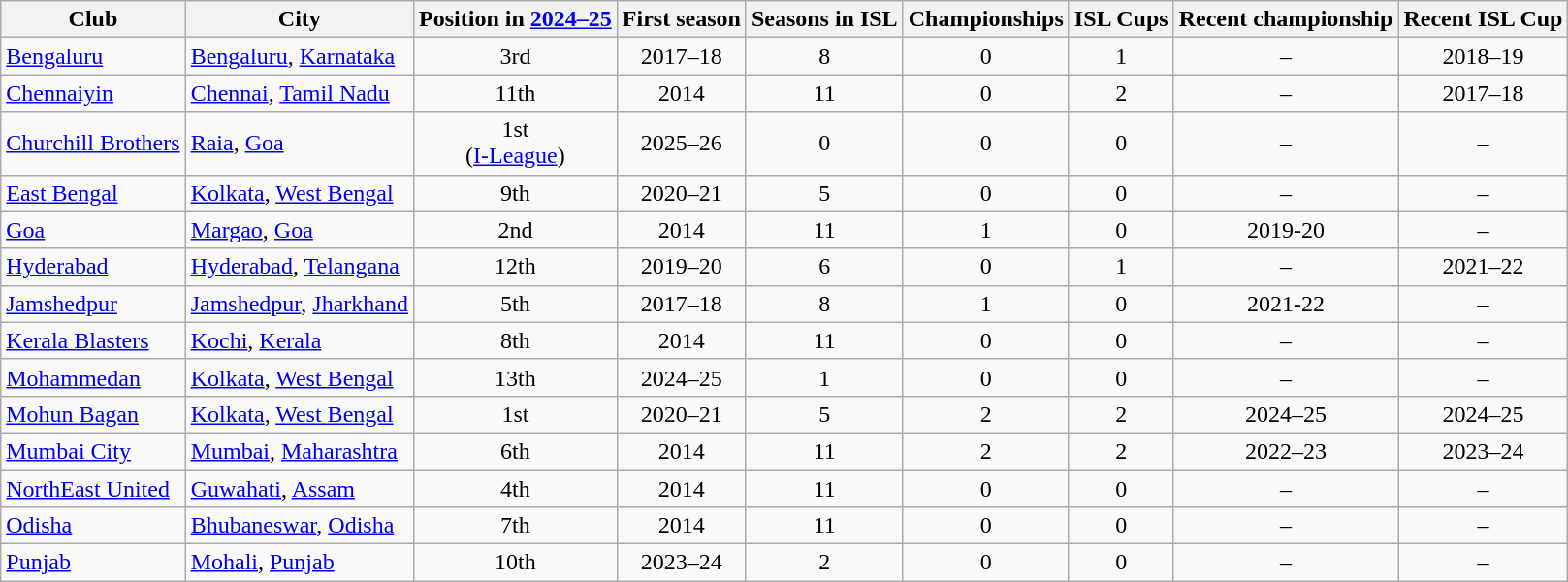<table class="wikitable sortable" style="text-align:center">
<tr>
<th>Club</th>
<th>City</th>
<th>Position in <a href='#'>2024–25</a></th>
<th>First season</th>
<th>Seasons in ISL</th>
<th>Championships</th>
<th>ISL Cups</th>
<th>Recent championship</th>
<th>Recent ISL Cup</th>
</tr>
<tr>
<td align="left"><a href='#'>Bengaluru</a></td>
<td align="left"><a href='#'>Bengaluru</a>, <a href='#'>Karnataka</a></td>
<td>3rd</td>
<td>2017–18</td>
<td>8</td>
<td>0</td>
<td>1</td>
<td>–</td>
<td>2018–19</td>
</tr>
<tr>
<td align="left"><a href='#'>Chennaiyin</a></td>
<td align="left"><a href='#'>Chennai</a>, <a href='#'>Tamil Nadu</a></td>
<td>11th</td>
<td>2014</td>
<td>11</td>
<td>0</td>
<td>2</td>
<td>–</td>
<td>2017–18</td>
</tr>
<tr>
<td align="left"><a href='#'>Churchill Brothers</a></td>
<td align="left"><a href='#'>Raia</a>, <a href='#'>Goa</a></td>
<td>1st<br>(<a href='#'>I-League</a>)</td>
<td>2025–26</td>
<td>0</td>
<td>0</td>
<td>0</td>
<td>–</td>
<td>–</td>
</tr>
<tr>
<td align="left"><a href='#'>East Bengal</a></td>
<td align="left"><a href='#'>Kolkata</a>, <a href='#'>West Bengal</a></td>
<td>9th</td>
<td>2020–21</td>
<td>5</td>
<td>0</td>
<td>0</td>
<td>–</td>
<td>–</td>
</tr>
<tr>
<td align="left"><a href='#'>Goa</a></td>
<td align="left"><a href='#'>Margao</a>, <a href='#'>Goa</a></td>
<td>2nd</td>
<td>2014</td>
<td>11</td>
<td>1</td>
<td>0</td>
<td>2019-20</td>
<td>–</td>
</tr>
<tr>
<td align="left"><a href='#'>Hyderabad</a></td>
<td align="left"><a href='#'>Hyderabad</a>, <a href='#'>Telangana</a></td>
<td>12th</td>
<td>2019–20</td>
<td>6</td>
<td>0</td>
<td>1</td>
<td>–</td>
<td>2021–22</td>
</tr>
<tr>
<td align="left"><a href='#'>Jamshedpur</a></td>
<td align="left"><a href='#'>Jamshedpur</a>, <a href='#'>Jharkhand</a></td>
<td>5th</td>
<td>2017–18</td>
<td>8</td>
<td>1</td>
<td>0</td>
<td>2021-22</td>
<td>–</td>
</tr>
<tr>
<td align="left"><a href='#'>Kerala Blasters</a></td>
<td align="left"><a href='#'>Kochi</a>, <a href='#'>Kerala</a></td>
<td>8th</td>
<td>2014</td>
<td>11</td>
<td>0</td>
<td>0</td>
<td>–</td>
<td>–</td>
</tr>
<tr>
<td align="left"><a href='#'>Mohammedan</a></td>
<td align="left"><a href='#'>Kolkata</a>, <a href='#'>West Bengal</a></td>
<td>13th</td>
<td>2024–25</td>
<td>1</td>
<td>0</td>
<td>0</td>
<td>–</td>
<td>–</td>
</tr>
<tr>
<td align="left"><a href='#'>Mohun Bagan</a></td>
<td align="left"><a href='#'>Kolkata</a>, <a href='#'>West Bengal</a></td>
<td>1st</td>
<td>2020–21</td>
<td>5</td>
<td>2</td>
<td>2</td>
<td>2024–25</td>
<td>2024–25</td>
</tr>
<tr>
<td align="left"><a href='#'>Mumbai City</a></td>
<td align="left"><a href='#'>Mumbai</a>, <a href='#'>Maharashtra</a></td>
<td>6th</td>
<td>2014</td>
<td>11</td>
<td>2</td>
<td>2</td>
<td>2022–23</td>
<td>2023–24</td>
</tr>
<tr>
<td align="left"><a href='#'>NorthEast United</a></td>
<td align="left"><a href='#'>Guwahati</a>, <a href='#'>Assam</a></td>
<td>4th</td>
<td>2014</td>
<td>11</td>
<td>0</td>
<td>0</td>
<td>–</td>
<td>–</td>
</tr>
<tr>
<td align="left"><a href='#'>Odisha</a></td>
<td align="left"><a href='#'>Bhubaneswar</a>, <a href='#'>Odisha</a></td>
<td>7th</td>
<td>2014</td>
<td>11</td>
<td>0</td>
<td>0</td>
<td>–</td>
<td>–</td>
</tr>
<tr>
<td align="left"><a href='#'>Punjab</a></td>
<td align="left"><a href='#'>Mohali</a>, <a href='#'>Punjab</a></td>
<td>10th</td>
<td>2023–24</td>
<td>2</td>
<td>0</td>
<td>0</td>
<td>–</td>
<td>–</td>
</tr>
</table>
